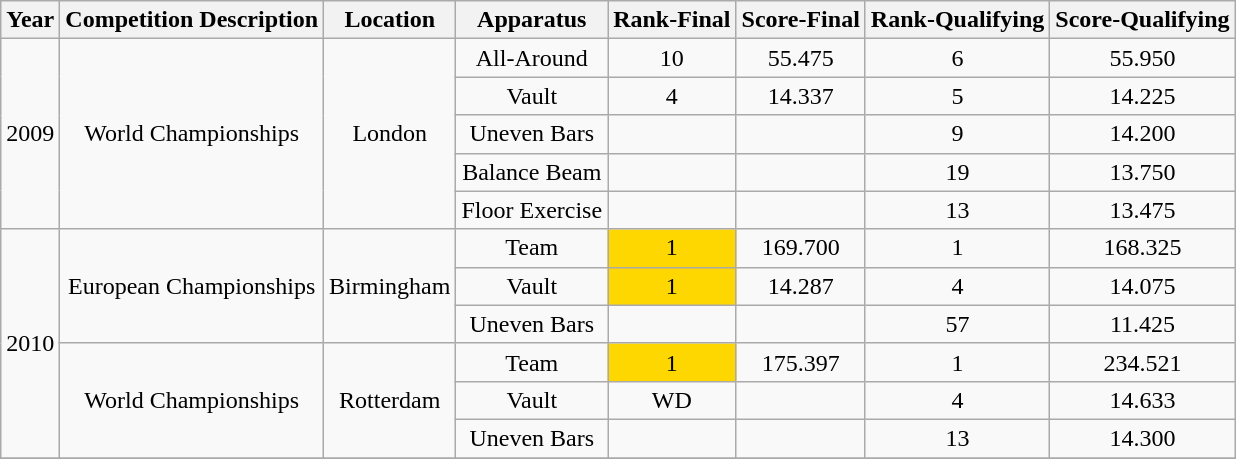<table class="wikitable" style="text-align:center">
<tr>
<th>Year</th>
<th>Competition Description</th>
<th>Location</th>
<th>Apparatus</th>
<th>Rank-Final</th>
<th>Score-Final</th>
<th>Rank-Qualifying</th>
<th>Score-Qualifying</th>
</tr>
<tr>
<td rowspan=5>2009</td>
<td rowspan=5>World Championships</td>
<td rowspan=5>London</td>
<td>All-Around</td>
<td>10</td>
<td>55.475</td>
<td>6</td>
<td>55.950</td>
</tr>
<tr>
<td>Vault</td>
<td>4</td>
<td>14.337</td>
<td>5</td>
<td>14.225</td>
</tr>
<tr>
<td>Uneven Bars</td>
<td></td>
<td></td>
<td>9</td>
<td>14.200</td>
</tr>
<tr>
<td>Balance Beam</td>
<td></td>
<td></td>
<td>19</td>
<td>13.750</td>
</tr>
<tr>
<td>Floor Exercise</td>
<td></td>
<td></td>
<td>13</td>
<td>13.475</td>
</tr>
<tr>
<td rowspan=6>2010</td>
<td rowspan=3>European Championships</td>
<td rowspan=3>Birmingham</td>
<td>Team</td>
<td bgcolor=gold>1</td>
<td>169.700</td>
<td>1</td>
<td>168.325</td>
</tr>
<tr>
<td>Vault</td>
<td bgcolor=gold>1</td>
<td>14.287</td>
<td>4</td>
<td>14.075</td>
</tr>
<tr>
<td>Uneven Bars</td>
<td></td>
<td></td>
<td>57</td>
<td>11.425</td>
</tr>
<tr>
<td rowspan=3>World Championships</td>
<td rowspan=3>Rotterdam</td>
<td>Team</td>
<td bgcolor=gold>1</td>
<td>175.397</td>
<td>1</td>
<td>234.521</td>
</tr>
<tr>
<td>Vault</td>
<td>WD</td>
<td></td>
<td>4</td>
<td>14.633</td>
</tr>
<tr>
<td>Uneven Bars</td>
<td></td>
<td></td>
<td>13</td>
<td>14.300</td>
</tr>
<tr>
</tr>
</table>
